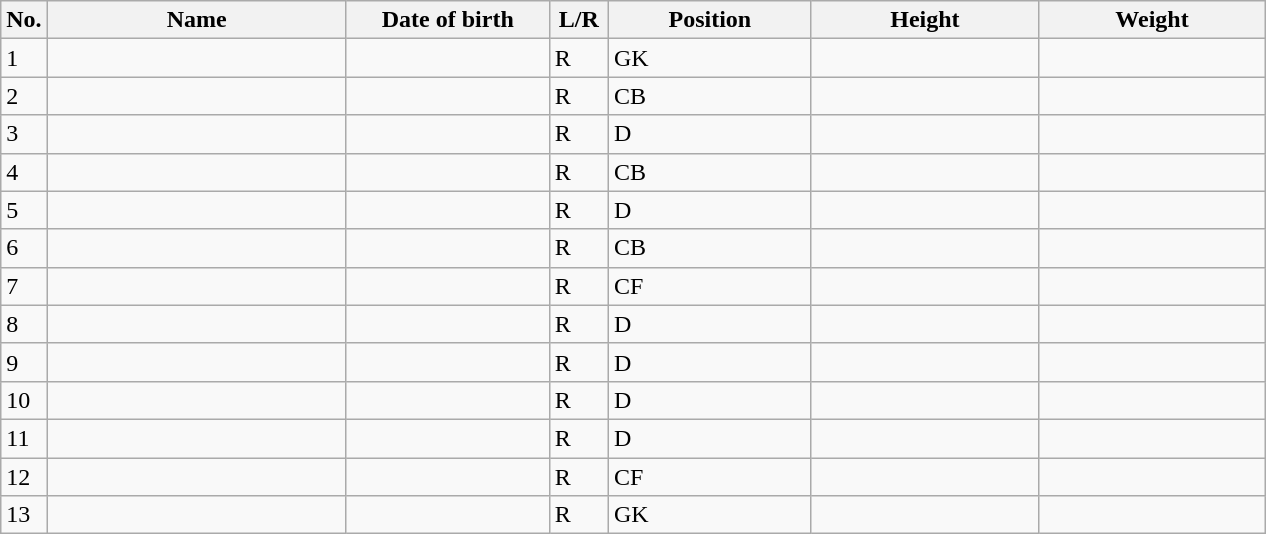<table class=wikitable sortable style=font-size:100%; text-align:center;>
<tr>
<th>No.</th>
<th style=width:12em>Name</th>
<th style=width:8em>Date of birth</th>
<th style=width:2em>L/R</th>
<th style=width:8em>Position</th>
<th style=width:9em>Height</th>
<th style=width:9em>Weight</th>
</tr>
<tr>
<td>1</td>
<td align=left></td>
<td></td>
<td>R</td>
<td>GK</td>
<td></td>
<td></td>
</tr>
<tr>
<td>2</td>
<td align=left></td>
<td></td>
<td>R</td>
<td>CB</td>
<td></td>
<td></td>
</tr>
<tr>
<td>3</td>
<td align=left></td>
<td></td>
<td>R</td>
<td>D</td>
<td></td>
<td></td>
</tr>
<tr>
<td>4</td>
<td align=left></td>
<td></td>
<td>R</td>
<td>CB</td>
<td></td>
<td></td>
</tr>
<tr>
<td>5</td>
<td align=left></td>
<td></td>
<td>R</td>
<td>D</td>
<td></td>
<td></td>
</tr>
<tr>
<td>6</td>
<td align=left></td>
<td></td>
<td>R</td>
<td>CB</td>
<td></td>
<td></td>
</tr>
<tr>
<td>7</td>
<td align=left></td>
<td></td>
<td>R</td>
<td>CF</td>
<td></td>
<td></td>
</tr>
<tr>
<td>8</td>
<td align=left></td>
<td></td>
<td>R</td>
<td>D</td>
<td></td>
<td></td>
</tr>
<tr>
<td>9</td>
<td align=left></td>
<td></td>
<td>R</td>
<td>D</td>
<td></td>
<td></td>
</tr>
<tr>
<td>10</td>
<td align=left></td>
<td></td>
<td>R</td>
<td>D</td>
<td></td>
<td></td>
</tr>
<tr>
<td>11</td>
<td align=left></td>
<td></td>
<td>R</td>
<td>D</td>
<td></td>
<td></td>
</tr>
<tr>
<td>12</td>
<td align=left></td>
<td></td>
<td>R</td>
<td>CF</td>
<td></td>
<td></td>
</tr>
<tr>
<td>13</td>
<td align=left></td>
<td></td>
<td>R</td>
<td>GK</td>
<td></td>
<td></td>
</tr>
</table>
